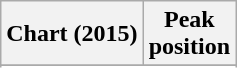<table class="wikitable sortable plainrowheaders">
<tr>
<th>Chart (2015)</th>
<th>Peak<br>position</th>
</tr>
<tr>
</tr>
<tr>
</tr>
<tr>
</tr>
</table>
